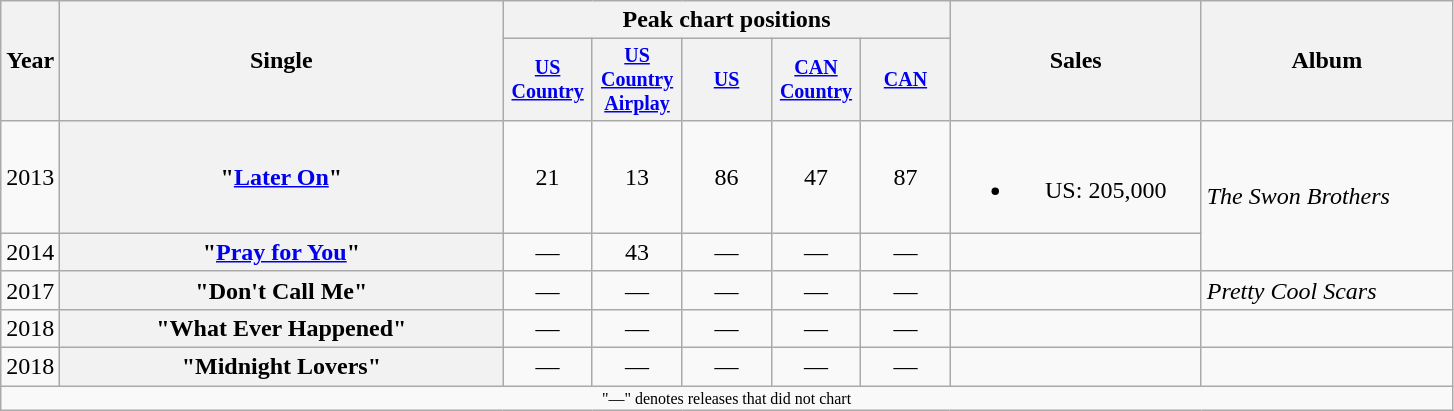<table class="wikitable plainrowheaders" style="text-align:center;">
<tr>
<th rowspan="2">Year</th>
<th rowspan="2" style="width:18em;">Single</th>
<th colspan="5">Peak chart positions</th>
<th rowspan="2" style="width:10em;">Sales</th>
<th rowspan="2" style="width:10em;">Album</th>
</tr>
<tr style="font-size:smaller;">
<th style="width:4em;"><a href='#'>US Country</a></th>
<th style="width:4em;"><a href='#'>US Country Airplay</a></th>
<th style="width:4em;"><a href='#'>US</a></th>
<th style="width:4em;"><a href='#'>CAN Country</a></th>
<th style="width:4em;"><a href='#'>CAN</a></th>
</tr>
<tr>
<td>2013</td>
<th scope="row">"<a href='#'>Later On</a>"</th>
<td>21</td>
<td>13</td>
<td>86</td>
<td>47</td>
<td>87</td>
<td><br><ul><li>US: 205,000</li></ul></td>
<td align="left" rowspan="2"><em>The Swon Brothers</em></td>
</tr>
<tr>
<td>2014</td>
<th scope="row">"<a href='#'>Pray for You</a>"</th>
<td>—</td>
<td>43</td>
<td>—</td>
<td>—</td>
<td>—</td>
<td></td>
</tr>
<tr>
<td>2017</td>
<th scope="row">"Don't Call Me"</th>
<td>—</td>
<td>—</td>
<td>—</td>
<td>—</td>
<td>—</td>
<td></td>
<td align="left"><em>Pretty Cool Scars</em></td>
</tr>
<tr>
<td>2018</td>
<th scope="row">"What Ever Happened"</th>
<td>—</td>
<td>—</td>
<td>—</td>
<td>—</td>
<td>—</td>
<td></td>
<td></td>
</tr>
<tr>
<td>2018</td>
<th scope="row">"Midnight Lovers"</th>
<td>—</td>
<td>—</td>
<td>—</td>
<td>—</td>
<td>—</td>
<td></td>
<td></td>
</tr>
<tr>
<td colspan="9" style="font-size:8pt">"—" denotes releases that did not chart</td>
</tr>
</table>
